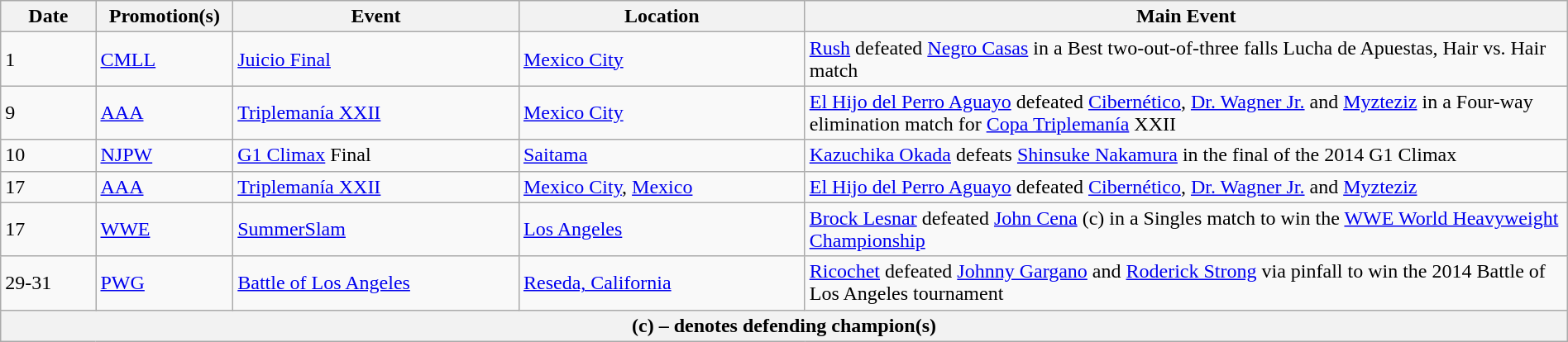<table class="wikitable" style="width:100%;">
<tr>
<th width=5%>Date</th>
<th width=5%>Promotion(s)</th>
<th width=15%>Event</th>
<th width=15%>Location</th>
<th width=40%>Main Event</th>
</tr>
<tr>
<td>1</td>
<td><a href='#'>CMLL</a></td>
<td><a href='#'>Juicio Final</a></td>
<td><a href='#'>Mexico City</a></td>
<td><a href='#'>Rush</a> defeated <a href='#'>Negro Casas</a> in a Best two-out-of-three falls Lucha de Apuestas, Hair vs. Hair match</td>
</tr>
<tr>
<td>9</td>
<td><a href='#'>AAA</a></td>
<td><a href='#'>Triplemanía XXII</a></td>
<td><a href='#'>Mexico City</a></td>
<td><a href='#'>El Hijo del Perro Aguayo</a> defeated <a href='#'>Cibernético</a>, <a href='#'>Dr. Wagner Jr.</a> and <a href='#'>Myzteziz</a> in a Four-way elimination match for <a href='#'>Copa Triplemanía</a> XXII</td>
</tr>
<tr>
<td>10</td>
<td><a href='#'>NJPW</a></td>
<td><a href='#'>G1 Climax</a> Final</td>
<td><a href='#'>Saitama</a></td>
<td><a href='#'>Kazuchika Okada</a> defeats <a href='#'>Shinsuke Nakamura</a> in the final of the 2014 G1 Climax</td>
</tr>
<tr>
<td>17</td>
<td><a href='#'>AAA</a></td>
<td><a href='#'>Triplemanía XXII</a></td>
<td><a href='#'>Mexico City</a>, <a href='#'>Mexico</a></td>
<td><a href='#'>El Hijo del Perro Aguayo</a> defeated <a href='#'>Cibernético</a>, <a href='#'>Dr. Wagner Jr.</a> and <a href='#'>Myzteziz</a></td>
</tr>
<tr>
<td>17</td>
<td><a href='#'>WWE</a></td>
<td><a href='#'>SummerSlam</a></td>
<td><a href='#'>Los Angeles</a></td>
<td><a href='#'>Brock Lesnar</a> defeated <a href='#'>John Cena</a> (c) in a Singles match to win the <a href='#'>WWE World Heavyweight Championship</a></td>
</tr>
<tr>
<td>29-31</td>
<td><a href='#'>PWG</a></td>
<td><a href='#'>Battle of Los Angeles</a></td>
<td><a href='#'>Reseda, California</a></td>
<td><a href='#'>Ricochet</a> defeated <a href='#'>Johnny Gargano</a> and <a href='#'>Roderick Strong</a> via pinfall to win the 2014 Battle of Los Angeles tournament</td>
</tr>
<tr>
<th colspan="6">(c) – denotes defending champion(s)</th>
</tr>
</table>
